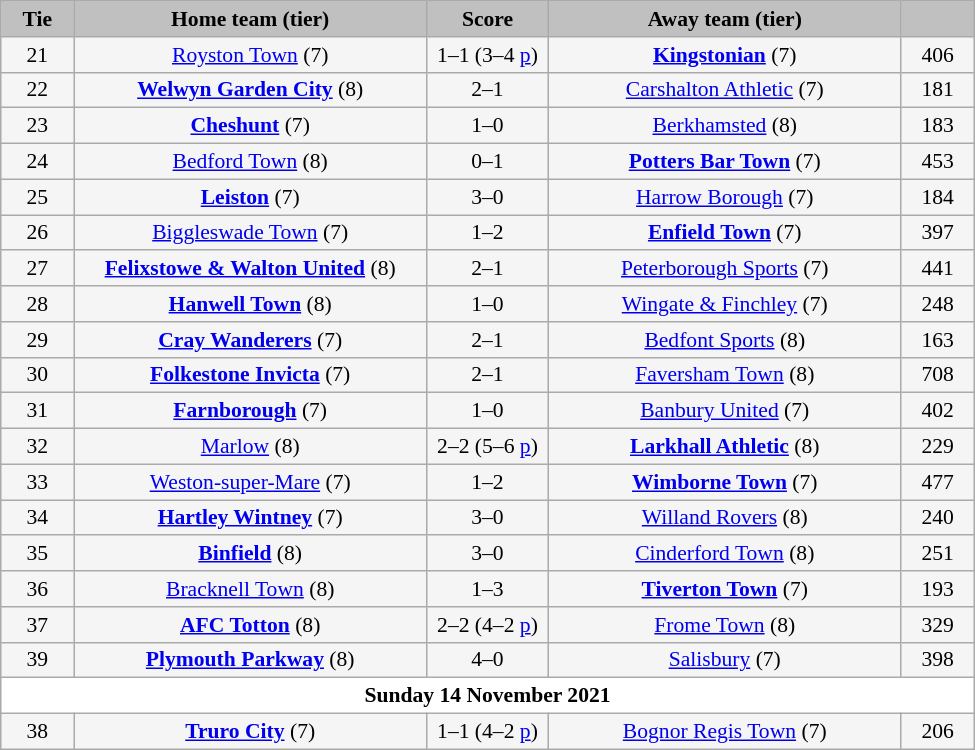<table class="wikitable" style="width: 650px; background:WhiteSmoke; text-align:center; font-size:90%">
<tr>
<td scope="col" style="width:  7.50%; background:silver;"><strong>Tie</strong></td>
<td scope="col" style="width: 36.25%; background:silver;"><strong>Home team (tier)</strong></td>
<td scope="col" style="width: 12.50%; background:silver;"><strong>Score</strong></td>
<td scope="col" style="width: 36.25%; background:silver;"><strong>Away team (tier)</strong></td>
<td scope="col" style="width:  7.50%; background:silver;"><strong></strong></td>
</tr>
<tr>
<td>21</td>
<td><a href='#'>Royston Town</a> (7)</td>
<td>1–1 (3–4 <a href='#'>p</a>)</td>
<td><strong><a href='#'>Kingstonian</a></strong> (7)</td>
<td>406</td>
</tr>
<tr>
<td>22</td>
<td><strong><a href='#'>Welwyn Garden City</a></strong> (8)</td>
<td>2–1</td>
<td><a href='#'>Carshalton Athletic</a> (7)</td>
<td>181</td>
</tr>
<tr>
<td>23</td>
<td><strong><a href='#'>Cheshunt</a></strong> (7)</td>
<td>1–0</td>
<td><a href='#'>Berkhamsted</a> (8)</td>
<td>183</td>
</tr>
<tr>
<td>24</td>
<td><a href='#'>Bedford Town</a> (8)</td>
<td>0–1</td>
<td><strong><a href='#'>Potters Bar Town</a></strong> (7)</td>
<td>453</td>
</tr>
<tr>
<td>25</td>
<td><strong><a href='#'>Leiston</a></strong> (7)</td>
<td>3–0</td>
<td><a href='#'>Harrow Borough</a> (7)</td>
<td>184</td>
</tr>
<tr>
<td>26</td>
<td><a href='#'>Biggleswade Town</a> (7)</td>
<td>1–2</td>
<td><strong><a href='#'>Enfield Town</a></strong> (7)</td>
<td>397</td>
</tr>
<tr>
<td>27</td>
<td><strong><a href='#'>Felixstowe & Walton United</a></strong> (8)</td>
<td>2–1</td>
<td><a href='#'>Peterborough Sports</a> (7)</td>
<td>441</td>
</tr>
<tr>
<td>28</td>
<td><strong><a href='#'>Hanwell Town</a></strong> (8)</td>
<td>1–0</td>
<td><a href='#'>Wingate & Finchley</a> (7)</td>
<td>248</td>
</tr>
<tr>
<td>29</td>
<td><strong><a href='#'>Cray Wanderers</a></strong> (7)</td>
<td>2–1</td>
<td><a href='#'>Bedfont Sports</a> (8)</td>
<td>163</td>
</tr>
<tr>
<td>30</td>
<td><strong><a href='#'>Folkestone Invicta</a></strong> (7)</td>
<td>2–1</td>
<td><a href='#'>Faversham Town</a> (8)</td>
<td>708</td>
</tr>
<tr>
<td>31</td>
<td><strong><a href='#'>Farnborough</a></strong> (7)</td>
<td>1–0</td>
<td><a href='#'>Banbury United</a> (7)</td>
<td>402</td>
</tr>
<tr>
<td>32</td>
<td><a href='#'>Marlow</a> (8)</td>
<td>2–2 (5–6 <a href='#'>p</a>)</td>
<td><strong><a href='#'>Larkhall Athletic</a></strong> (8)</td>
<td>229</td>
</tr>
<tr>
<td>33</td>
<td><a href='#'>Weston-super-Mare</a> (7)</td>
<td>1–2</td>
<td><strong><a href='#'>Wimborne Town</a></strong> (7)</td>
<td>477</td>
</tr>
<tr>
<td>34</td>
<td><strong><a href='#'>Hartley Wintney</a></strong> (7)</td>
<td>3–0</td>
<td><a href='#'>Willand Rovers</a> (8)</td>
<td>240</td>
</tr>
<tr>
<td>35</td>
<td><strong><a href='#'>Binfield</a></strong> (8)</td>
<td>3–0</td>
<td><a href='#'>Cinderford Town</a> (8)</td>
<td>251</td>
</tr>
<tr>
<td>36</td>
<td><a href='#'>Bracknell Town</a> (8)</td>
<td>1–3</td>
<td><strong><a href='#'>Tiverton Town</a></strong> (7)</td>
<td>193</td>
</tr>
<tr>
<td>37</td>
<td><strong><a href='#'>AFC Totton</a></strong> (8)</td>
<td>2–2 (4–2 <a href='#'>p</a>)</td>
<td><a href='#'>Frome Town</a> (8)</td>
<td>329</td>
</tr>
<tr>
<td>39</td>
<td><strong><a href='#'>Plymouth Parkway</a></strong> (8)</td>
<td>4–0</td>
<td><a href='#'>Salisbury</a> (7)</td>
<td>398</td>
</tr>
<tr>
<td colspan="5" style= background:White><strong>Sunday 14 November 2021</strong></td>
</tr>
<tr>
<td>38</td>
<td><strong><a href='#'>Truro City</a></strong> (7)</td>
<td>1–1 (4–2 <a href='#'>p</a>)</td>
<td><a href='#'>Bognor Regis Town</a> (7)</td>
<td>206</td>
</tr>
</table>
